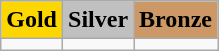<table class=wikitable>
<tr>
<td align=center bgcolor=gold> <strong>Gold</strong></td>
<td align=center bgcolor=silver> <strong>Silver</strong></td>
<td align=center bgcolor=cc9966> <strong>Bronze</strong></td>
</tr>
<tr>
<td></td>
<td></td>
<td></td>
</tr>
</table>
